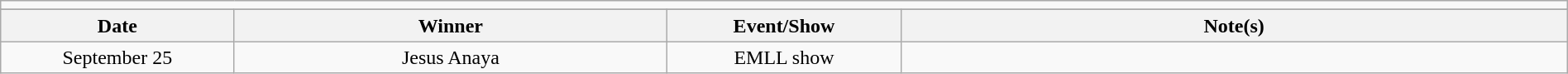<table class="wikitable" style="text-align:center; width:100%;">
<tr>
<td colspan=5></td>
</tr>
<tr |colspan=5|>
</tr>
<tr>
<th width=14%>Date</th>
<th width=26%>Winner</th>
<th width=14%>Event/Show</th>
<th width=40%>Note(s)</th>
</tr>
<tr>
<td>September 25</td>
<td>Jesus Anaya</td>
<td>EMLL show</td>
<td align=left></td>
</tr>
</table>
